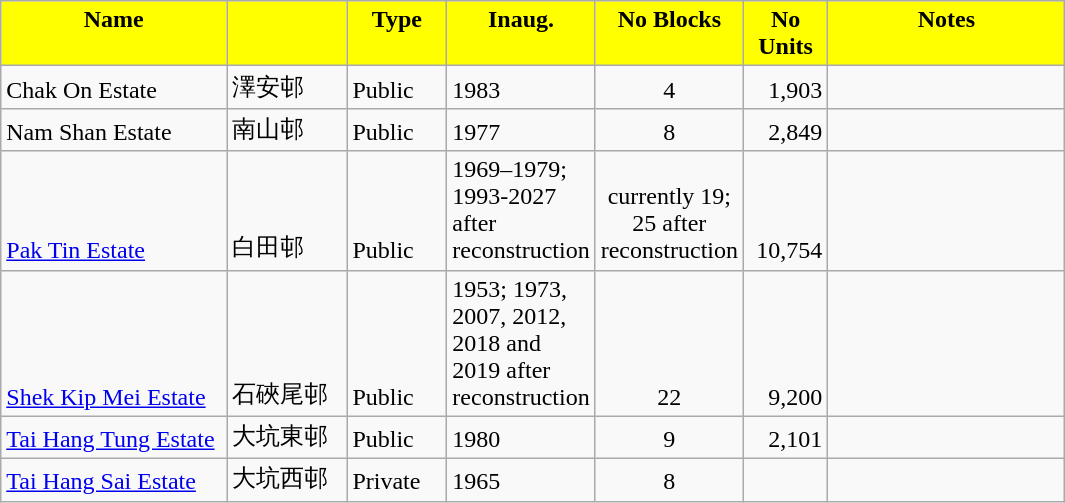<table class="wikitable">
<tr style="font-weight:bold;background-color:yellow" align="center" valign="top">
<td width="143.25" Height="12.75">Name</td>
<td width="72.75" align="center" valign="top"></td>
<td width="59.25" align="center" valign="top">Type</td>
<td width="48" align="center" valign="top">Inaug.</td>
<td width="48" align="center" valign="top">No Blocks</td>
<td width="48.75" align="center" valign="top">No Units</td>
<td width="150.75" align="center" valign="top">Notes</td>
</tr>
<tr valign="bottom">
<td Height="12.75">Chak On Estate</td>
<td>澤安邨</td>
<td>Public</td>
<td>1983</td>
<td align="center">4</td>
<td align="right">1,903</td>
<td></td>
</tr>
<tr valign="bottom">
<td Height="12.75">Nam Shan Estate</td>
<td>南山邨</td>
<td>Public</td>
<td>1977</td>
<td align="center">8</td>
<td align="right">2,849</td>
<td></td>
</tr>
<tr valign="bottom">
<td Height="12.75"><a href='#'>Pak Tin Estate</a></td>
<td>白田邨</td>
<td>Public</td>
<td>1969–1979; 1993-2027 after reconstruction</td>
<td align="center">currently 19; 25 after reconstruction</td>
<td align="right">10,754</td>
<td></td>
</tr>
<tr valign="bottom">
<td Height="12.75"><a href='#'>Shek Kip Mei Estate</a></td>
<td>石硤尾邨</td>
<td>Public</td>
<td>1953; 1973, 2007, 2012, 2018 and 2019 after reconstruction</td>
<td align="center">22</td>
<td align="right">9,200</td>
<td></td>
</tr>
<tr valign="bottom">
<td Height="12.75"><a href='#'>Tai Hang Tung Estate</a></td>
<td>大坑東邨</td>
<td>Public</td>
<td>1980</td>
<td align="center">9</td>
<td align="right">2,101</td>
<td></td>
</tr>
<tr valign="bottom">
<td Height="12.75"><a href='#'>Tai Hang Sai Estate</a></td>
<td>大坑西邨</td>
<td>Private</td>
<td>1965</td>
<td align="center">8</td>
<td align="right"></td>
<td></td>
</tr>
</table>
